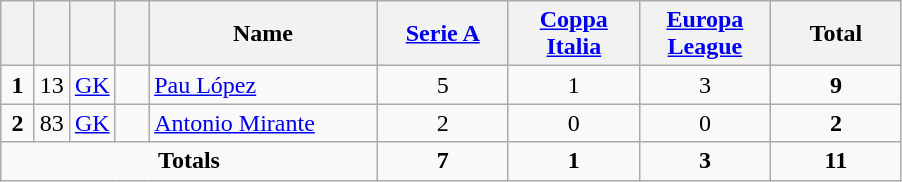<table class="wikitable" style="text-align:center">
<tr>
<th width=15></th>
<th width=15></th>
<th width=15></th>
<th width=15></th>
<th width=145>Name</th>
<th width=80><a href='#'>Serie A</a></th>
<th width=80><a href='#'>Coppa Italia</a></th>
<th width=80><a href='#'>Europa League</a></th>
<th width=80>Total</th>
</tr>
<tr>
<td><strong>1</strong></td>
<td>13</td>
<td><a href='#'>GK</a></td>
<td></td>
<td align=left><a href='#'>Pau López</a></td>
<td>5</td>
<td>1</td>
<td>3</td>
<td><strong>9</strong></td>
</tr>
<tr>
<td><strong>2</strong></td>
<td>83</td>
<td><a href='#'>GK</a></td>
<td></td>
<td align=left><a href='#'>Antonio Mirante</a></td>
<td>2</td>
<td>0</td>
<td>0</td>
<td><strong>2</strong></td>
</tr>
<tr>
<td colspan=5><strong>Totals</strong></td>
<td><strong>7</strong></td>
<td><strong>1</strong></td>
<td><strong>3</strong></td>
<td><strong>11</strong></td>
</tr>
</table>
